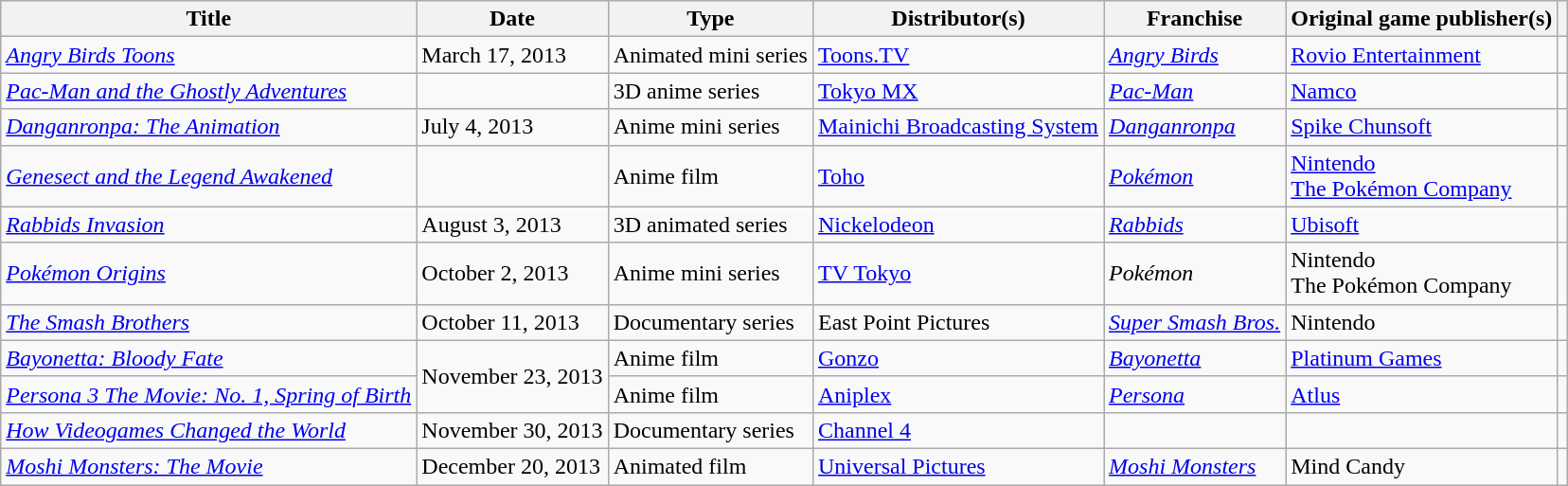<table class="wikitable sortable">
<tr>
<th>Title</th>
<th>Date</th>
<th>Type</th>
<th>Distributor(s)</th>
<th>Franchise</th>
<th>Original game publisher(s)</th>
<th></th>
</tr>
<tr>
<td><em><a href='#'>Angry Birds Toons</a></em></td>
<td>March 17, 2013</td>
<td>Animated mini series</td>
<td><a href='#'>Toons.TV</a></td>
<td><em><a href='#'>Angry Birds</a></em></td>
<td><a href='#'>Rovio Entertainment</a></td>
<td style="text-align:center;"></td>
</tr>
<tr>
<td><em><a href='#'>Pac-Man and the Ghostly Adventures</a></em></td>
<td></td>
<td>3D anime series</td>
<td><a href='#'>Tokyo MX</a></td>
<td><em><a href='#'>Pac-Man</a></em></td>
<td><a href='#'>Namco</a></td>
<td style="text-align:center;"></td>
</tr>
<tr>
<td><em><a href='#'>Danganronpa: The Animation</a></em></td>
<td>July 4, 2013</td>
<td>Anime mini series</td>
<td><a href='#'>Mainichi Broadcasting System</a></td>
<td><em><a href='#'>Danganronpa</a></em></td>
<td><a href='#'>Spike Chunsoft</a></td>
<td style="text-align:center;"></td>
</tr>
<tr>
<td><em><a href='#'>Genesect and the Legend Awakened</a></em></td>
<td></td>
<td>Anime film</td>
<td><a href='#'>Toho</a> </td>
<td><em><a href='#'>Pokémon</a></em></td>
<td><a href='#'>Nintendo</a><br><a href='#'>The Pokémon Company</a></td>
<td style="text-align:center;"></td>
</tr>
<tr>
<td><em><a href='#'>Rabbids Invasion</a></em></td>
<td>August 3, 2013</td>
<td>3D animated series</td>
<td><a href='#'>Nickelodeon</a></td>
<td><em><a href='#'>Rabbids</a></em></td>
<td><a href='#'>Ubisoft</a></td>
<td style="text-align:center;"></td>
</tr>
<tr>
<td><em><a href='#'>Pokémon Origins</a></em></td>
<td>October 2, 2013</td>
<td>Anime mini series</td>
<td><a href='#'>TV Tokyo</a></td>
<td><em>Pokémon</em></td>
<td>Nintendo<br>The Pokémon Company</td>
<td style="text-align:center;"></td>
</tr>
<tr>
<td><em><a href='#'>The Smash Brothers</a></em></td>
<td>October 11, 2013</td>
<td>Documentary series</td>
<td>East Point Pictures</td>
<td><em><a href='#'>Super Smash Bros.</a></em></td>
<td>Nintendo</td>
<td style="text-align:center;"></td>
</tr>
<tr>
<td><em><a href='#'>Bayonetta: Bloody Fate</a></em></td>
<td rowspan="2">November 23, 2013</td>
<td>Anime film</td>
<td><a href='#'>Gonzo</a></td>
<td><em><a href='#'>Bayonetta</a></em></td>
<td><a href='#'>Platinum Games</a></td>
<td style="text-align:center;"></td>
</tr>
<tr>
<td><em><a href='#'>Persona 3 The Movie: No. 1, Spring of Birth</a></em></td>
<td>Anime film</td>
<td><a href='#'>Aniplex</a></td>
<td><em><a href='#'>Persona</a></em></td>
<td><a href='#'>Atlus</a></td>
<td style="text-align:center;"></td>
</tr>
<tr>
<td><em><a href='#'>How Videogames Changed the World</a></em></td>
<td>November 30, 2013</td>
<td>Documentary series</td>
<td><a href='#'>Channel 4</a></td>
<td></td>
<td></td>
<td style="text-align:center;"></td>
</tr>
<tr>
<td><em><a href='#'>Moshi Monsters: The Movie</a></em></td>
<td>December 20, 2013</td>
<td>Animated film</td>
<td><a href='#'>Universal Pictures</a></td>
<td><em><a href='#'>Moshi Monsters</a></em></td>
<td>Mind Candy</td>
<td style="text-align:center;"></td>
</tr>
</table>
